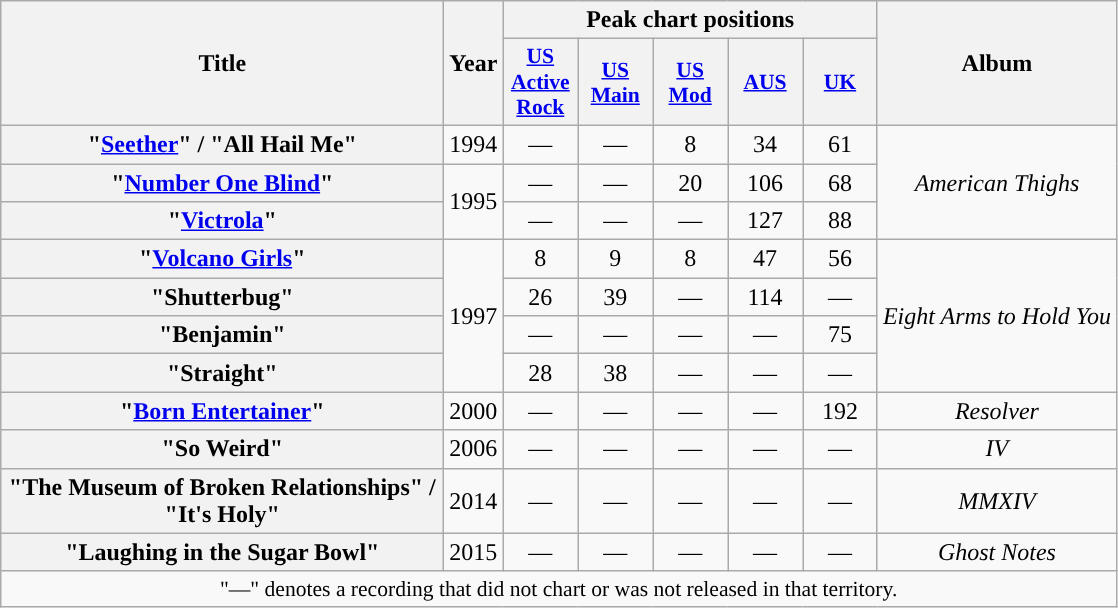<table class="wikitable plainrowheaders" style="text-align:center;">
<tr>
<th scope="col" rowspan="2" style="width:18em;">Title</th>
<th scope="col" rowspan="2">Year</th>
<th scope="col" colspan="5">Peak chart positions</th>
<th scope="col" rowspan="2">Album</th>
</tr>
<tr>
<th scope="col" style="width:3em;font-size:90%;"><a href='#'>US Active Rock</a><br></th>
<th scope="col" style="width:3em;font-size:90%;"><a href='#'>US Main</a><br></th>
<th scope="col" style="width:3em;font-size:90%;"><a href='#'>US Mod</a><br></th>
<th scope="col" style="width:3em;font-size:90%;"><a href='#'>AUS</a><br></th>
<th scope="col" style="width:3em;font-size:90%;"><a href='#'>UK</a><br></th>
</tr>
<tr>
<th scope="row">"<a href='#'>Seether</a>" / "All Hail Me"</th>
<td>1994</td>
<td>—</td>
<td>—</td>
<td>8</td>
<td>34</td>
<td>61</td>
<td rowspan="3'"><em>American Thighs</em></td>
</tr>
<tr>
<th scope="row">"<a href='#'>Number One Blind</a>"</th>
<td rowspan="2">1995</td>
<td>—</td>
<td>—</td>
<td>20</td>
<td>106</td>
<td>68</td>
</tr>
<tr>
<th scope="row">"<a href='#'>Victrola</a>"</th>
<td>—</td>
<td>—</td>
<td>—</td>
<td>127</td>
<td>88</td>
</tr>
<tr>
<th scope="row">"<a href='#'>Volcano Girls</a>"</th>
<td rowspan="4">1997</td>
<td>8</td>
<td>9</td>
<td>8</td>
<td>47</td>
<td>56</td>
<td rowspan="4"><em>Eight Arms to Hold You</em></td>
</tr>
<tr>
<th scope="row">"Shutterbug"</th>
<td>26</td>
<td>39</td>
<td>—</td>
<td>114</td>
<td>—</td>
</tr>
<tr>
<th scope="row">"Benjamin"</th>
<td>—</td>
<td>—</td>
<td>—</td>
<td>—</td>
<td>75</td>
</tr>
<tr>
<th scope="row">"Straight"</th>
<td>28</td>
<td>38</td>
<td>—</td>
<td>—</td>
<td>—</td>
</tr>
<tr>
<th scope="row">"<a href='#'>Born Entertainer</a>"</th>
<td>2000</td>
<td>—</td>
<td>—</td>
<td>—</td>
<td>—</td>
<td>192</td>
<td><em>Resolver</em></td>
</tr>
<tr>
<th scope="row">"So Weird"</th>
<td>2006</td>
<td>—</td>
<td>—</td>
<td>—</td>
<td>—</td>
<td>—</td>
<td><em>IV</em></td>
</tr>
<tr>
<th scope="row">"The Museum of Broken Relationships" / "It's Holy"</th>
<td>2014</td>
<td>—</td>
<td>—</td>
<td>—</td>
<td>—</td>
<td>—</td>
<td><em>MMXIV</em></td>
</tr>
<tr>
<th scope="row">"Laughing in the Sugar Bowl"</th>
<td>2015</td>
<td>—</td>
<td>—</td>
<td>—</td>
<td>—</td>
<td>—</td>
<td><em>Ghost Notes</em></td>
</tr>
<tr>
<td colspan="8" style="font-size:90%">"—" denotes a recording that did not chart or was not released in that territory.</td>
</tr>
</table>
